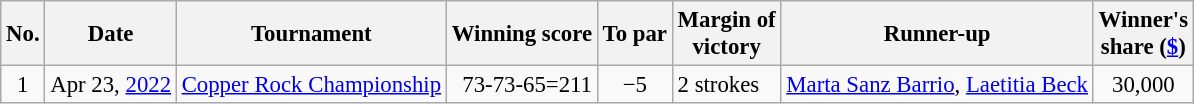<table class="wikitable" style="font-size:95%;">
<tr>
<th>No.</th>
<th>Date</th>
<th>Tournament</th>
<th>Winning score</th>
<th>To par</th>
<th>Margin of<br>victory</th>
<th>Runner-up</th>
<th>Winner's<br>share (<a href='#'>$</a>)</th>
</tr>
<tr>
<td align=center>1</td>
<td align=right>Apr 23, <a href='#'>2022</a></td>
<td><a href='#'>Copper Rock Championship</a></td>
<td align=right>73-73-65=211</td>
<td align=center>−5</td>
<td>2 strokes</td>
<td> <a href='#'>Marta Sanz Barrio</a>,  <a href='#'>Laetitia Beck</a></td>
<td align=center>30,000</td>
</tr>
</table>
